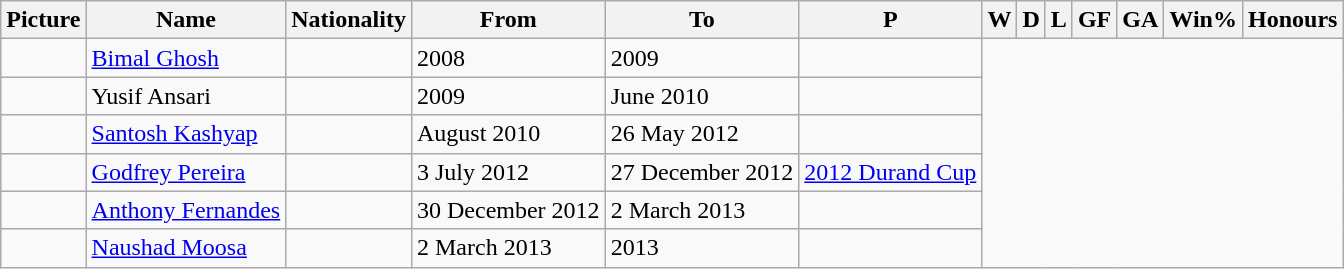<table class="wikitable sortable" style="text-align: center">
<tr>
<th>Picture</th>
<th>Name</th>
<th>Nationality</th>
<th>From</th>
<th class="unsortable">To</th>
<th>P</th>
<th>W</th>
<th>D</th>
<th>L</th>
<th>GF</th>
<th>GA</th>
<th>Win%</th>
<th class="unsortable">Honours</th>
</tr>
<tr>
<td></td>
<td align=left><a href='#'>Bimal Ghosh</a></td>
<td></td>
<td align=left>2008</td>
<td align=left>2009<br></td>
<td></td>
</tr>
<tr>
<td></td>
<td align=left>Yusif Ansari</td>
<td></td>
<td align=left>2009</td>
<td align=left>June 2010<br></td>
<td></td>
</tr>
<tr>
<td></td>
<td align=left><a href='#'>Santosh Kashyap</a></td>
<td></td>
<td align=left>August 2010</td>
<td align=left>26 May 2012<br></td>
<td></td>
</tr>
<tr>
<td></td>
<td align=left><a href='#'>Godfrey Pereira</a></td>
<td></td>
<td align=left>3 July 2012</td>
<td align=left>27 December 2012<br></td>
<td><a href='#'>2012 Durand Cup</a></td>
</tr>
<tr>
<td></td>
<td align=left><a href='#'>Anthony Fernandes</a></td>
<td></td>
<td align=left>30 December 2012</td>
<td align=left>2 March 2013<br></td>
<td></td>
</tr>
<tr>
<td></td>
<td align=left><a href='#'>Naushad Moosa</a></td>
<td></td>
<td align=left>2 March 2013</td>
<td align=left>2013<br></td>
<td></td>
</tr>
</table>
